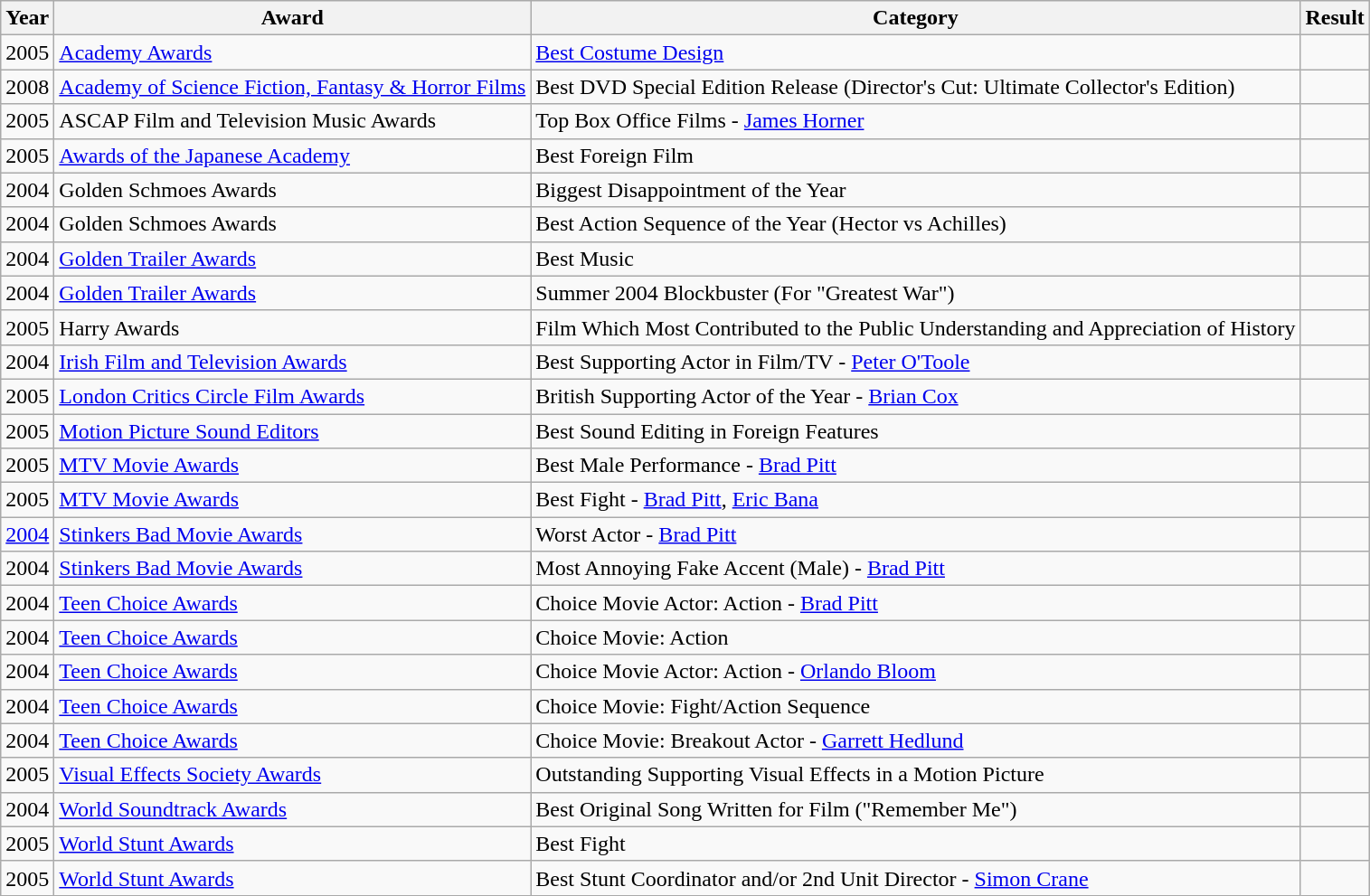<table class="wikitable sortable">
<tr>
<th>Year</th>
<th>Award</th>
<th>Category</th>
<th>Result</th>
</tr>
<tr>
<td>2005</td>
<td><a href='#'>Academy Awards</a></td>
<td><a href='#'>Best Costume Design</a></td>
<td></td>
</tr>
<tr>
<td>2008</td>
<td><a href='#'>Academy of Science Fiction, Fantasy & Horror Films</a></td>
<td>Best DVD Special Edition Release (Director's Cut: Ultimate Collector's Edition)</td>
<td></td>
</tr>
<tr>
<td>2005</td>
<td>ASCAP Film and Television Music Awards</td>
<td>Top Box Office Films - <a href='#'>James Horner</a></td>
<td></td>
</tr>
<tr>
<td>2005</td>
<td><a href='#'>Awards of the Japanese Academy</a></td>
<td>Best Foreign Film</td>
<td></td>
</tr>
<tr>
<td>2004</td>
<td>Golden Schmoes Awards</td>
<td>Biggest Disappointment of the Year</td>
<td></td>
</tr>
<tr>
<td>2004</td>
<td>Golden Schmoes Awards</td>
<td>Best Action Sequence of the Year (Hector vs Achilles)</td>
<td></td>
</tr>
<tr>
<td>2004</td>
<td><a href='#'>Golden Trailer Awards</a></td>
<td>Best Music</td>
<td></td>
</tr>
<tr>
<td>2004</td>
<td><a href='#'>Golden Trailer Awards</a></td>
<td>Summer 2004 Blockbuster (For "Greatest War")</td>
<td></td>
</tr>
<tr>
<td>2005</td>
<td>Harry Awards</td>
<td>Film Which Most Contributed to the Public Understanding and Appreciation of History</td>
<td></td>
</tr>
<tr>
<td>2004</td>
<td><a href='#'>Irish Film and Television Awards</a></td>
<td>Best Supporting Actor in Film/TV - <a href='#'>Peter O'Toole</a></td>
<td></td>
</tr>
<tr>
<td>2005</td>
<td><a href='#'>London Critics Circle Film Awards</a></td>
<td>British Supporting Actor of the Year - <a href='#'>Brian Cox</a></td>
<td></td>
</tr>
<tr>
<td>2005</td>
<td><a href='#'>Motion Picture Sound Editors</a></td>
<td>Best Sound Editing in Foreign Features</td>
<td></td>
</tr>
<tr>
<td>2005</td>
<td><a href='#'>MTV Movie Awards</a></td>
<td>Best Male Performance - <a href='#'>Brad Pitt</a></td>
<td></td>
</tr>
<tr>
<td>2005</td>
<td><a href='#'>MTV Movie Awards</a></td>
<td>Best Fight - <a href='#'>Brad Pitt</a>, <a href='#'>Eric Bana</a></td>
<td></td>
</tr>
<tr>
<td><a href='#'>2004</a></td>
<td><a href='#'>Stinkers Bad Movie Awards</a></td>
<td>Worst Actor - <a href='#'>Brad Pitt</a></td>
<td></td>
</tr>
<tr>
<td>2004</td>
<td><a href='#'>Stinkers Bad Movie Awards</a></td>
<td>Most Annoying Fake Accent (Male) - <a href='#'>Brad Pitt</a></td>
<td></td>
</tr>
<tr>
<td>2004</td>
<td><a href='#'>Teen Choice Awards</a></td>
<td>Choice Movie Actor: Action - <a href='#'>Brad Pitt</a></td>
<td></td>
</tr>
<tr>
<td>2004</td>
<td><a href='#'>Teen Choice Awards</a></td>
<td>Choice Movie: Action</td>
<td></td>
</tr>
<tr>
<td>2004</td>
<td><a href='#'>Teen Choice Awards</a></td>
<td>Choice Movie Actor: Action - <a href='#'>Orlando Bloom</a></td>
<td></td>
</tr>
<tr>
<td>2004</td>
<td><a href='#'>Teen Choice Awards</a></td>
<td>Choice Movie: Fight/Action Sequence</td>
<td></td>
</tr>
<tr>
<td>2004</td>
<td><a href='#'>Teen Choice Awards</a></td>
<td>Choice Movie: Breakout Actor - <a href='#'>Garrett Hedlund</a></td>
<td></td>
</tr>
<tr>
<td>2005</td>
<td><a href='#'>Visual Effects Society Awards</a></td>
<td>Outstanding Supporting Visual Effects in a Motion Picture</td>
<td></td>
</tr>
<tr>
<td>2004</td>
<td><a href='#'>World Soundtrack Awards</a></td>
<td>Best Original Song Written for Film ("Remember Me")</td>
<td></td>
</tr>
<tr>
<td>2005</td>
<td><a href='#'>World Stunt Awards</a></td>
<td>Best Fight</td>
<td></td>
</tr>
<tr>
<td>2005</td>
<td><a href='#'>World Stunt Awards</a></td>
<td>Best Stunt Coordinator and/or 2nd Unit Director - <a href='#'>Simon Crane</a></td>
<td></td>
</tr>
</table>
